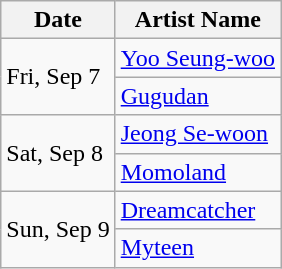<table class="wikitable">
<tr>
<th>Date</th>
<th><strong>Artist Name</strong></th>
</tr>
<tr>
<td rowspan="2">Fri, Sep 7</td>
<td><a href='#'>Yoo Seung-woo</a></td>
</tr>
<tr>
<td><a href='#'>Gugudan</a></td>
</tr>
<tr>
<td rowspan="2">Sat, Sep 8</td>
<td><a href='#'>Jeong Se-woon</a></td>
</tr>
<tr>
<td><a href='#'>Momoland</a></td>
</tr>
<tr>
<td rowspan="2">Sun, Sep 9</td>
<td><a href='#'>Dreamcatcher</a></td>
</tr>
<tr>
<td><a href='#'>Myteen</a></td>
</tr>
</table>
